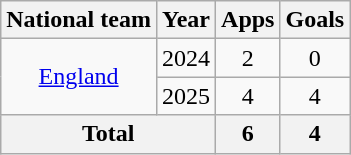<table class="wikitable" style="text-align:center">
<tr>
<th>National team</th>
<th>Year</th>
<th>Apps</th>
<th>Goals</th>
</tr>
<tr>
<td rowspan="2"><a href='#'>England</a></td>
<td>2024</td>
<td>2</td>
<td>0</td>
</tr>
<tr>
<td>2025</td>
<td>4</td>
<td>4</td>
</tr>
<tr>
<th colspan="2">Total</th>
<th>6</th>
<th>4</th>
</tr>
</table>
